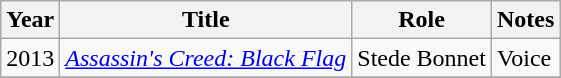<table class="wikitable">
<tr>
<th>Year</th>
<th>Title</th>
<th>Role</th>
<th>Notes</th>
</tr>
<tr>
<td>2013</td>
<td><em><a href='#'>Assassin's Creed: Black Flag</a></em></td>
<td>Stede Bonnet</td>
<td>Voice</td>
</tr>
<tr>
</tr>
</table>
